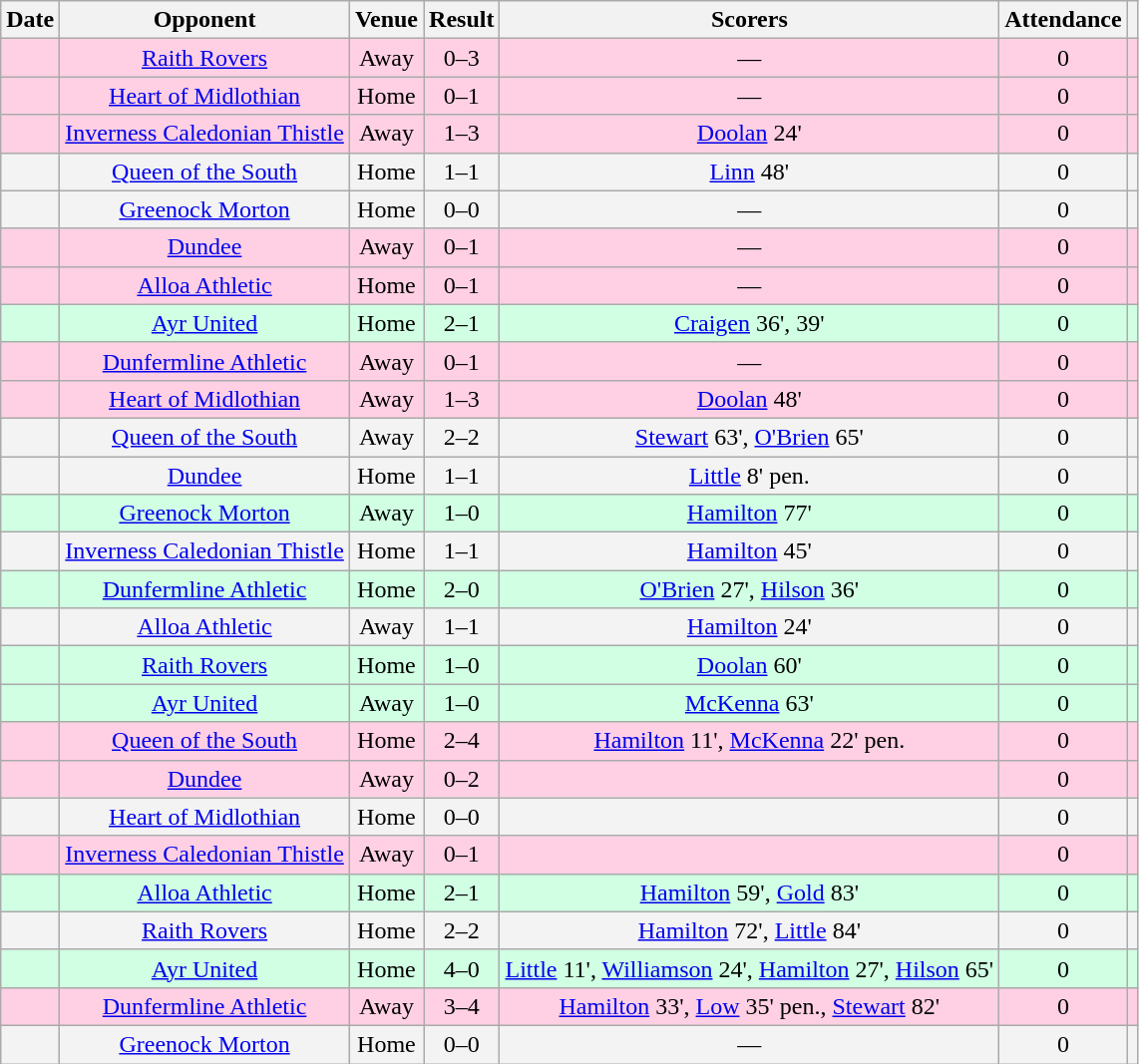<table class="wikitable sortable" style="text-align:center;">
<tr>
<th>Date</th>
<th>Opponent</th>
<th>Venue</th>
<th>Result</th>
<th class=unsortable>Scorers</th>
<th>Attendance</th>
<th></th>
</tr>
<tr style="background-color: #ffd0e3;">
<td></td>
<td><a href='#'>Raith Rovers</a></td>
<td>Away</td>
<td>0–3</td>
<td>—</td>
<td>0</td>
<td></td>
</tr>
<tr style="background-color: #ffd0e3;">
<td></td>
<td><a href='#'>Heart of Midlothian</a></td>
<td>Home</td>
<td>0–1</td>
<td>—</td>
<td>0</td>
<td></td>
</tr>
<tr style="background-color: #ffd0e3;">
<td></td>
<td><a href='#'>Inverness Caledonian Thistle</a></td>
<td>Away</td>
<td>1–3</td>
<td><a href='#'>Doolan</a> 24'</td>
<td>0</td>
<td></td>
</tr>
<tr style="background-color: #f3f3f3;">
<td></td>
<td><a href='#'>Queen of the South</a></td>
<td>Home</td>
<td>1–1</td>
<td><a href='#'>Linn</a> 48'</td>
<td>0</td>
<td></td>
</tr>
<tr style="background-color: #f3f3f3;">
<td></td>
<td><a href='#'>Greenock Morton</a></td>
<td>Home</td>
<td>0–0</td>
<td>—</td>
<td>0</td>
<td></td>
</tr>
<tr style="background-color: #ffd0e3;">
<td></td>
<td><a href='#'>Dundee</a></td>
<td>Away</td>
<td>0–1</td>
<td>—</td>
<td>0</td>
<td></td>
</tr>
<tr style="background-color: #ffd0e3;">
<td></td>
<td><a href='#'>Alloa Athletic</a></td>
<td>Home</td>
<td>0–1</td>
<td>—</td>
<td>0</td>
<td></td>
</tr>
<tr style="background-color: #d0ffe3;">
<td></td>
<td><a href='#'>Ayr United</a></td>
<td>Home</td>
<td>2–1</td>
<td><a href='#'>Craigen</a> 36', 39'</td>
<td>0</td>
<td></td>
</tr>
<tr style="background-color: #ffd0e3;">
<td></td>
<td><a href='#'>Dunfermline Athletic</a></td>
<td>Away</td>
<td>0–1</td>
<td>—</td>
<td>0</td>
<td></td>
</tr>
<tr style="background-color: #ffd0e3;">
<td></td>
<td><a href='#'>Heart of Midlothian</a></td>
<td>Away</td>
<td>1–3</td>
<td><a href='#'>Doolan</a> 48'</td>
<td>0</td>
<td></td>
</tr>
<tr style="background-color: #f3f3f3;">
<td></td>
<td><a href='#'>Queen of the South</a></td>
<td>Away</td>
<td>2–2</td>
<td><a href='#'>Stewart</a> 63', <a href='#'>O'Brien</a> 65'</td>
<td>0</td>
<td></td>
</tr>
<tr style="background-color: #f3f3f3;">
<td></td>
<td><a href='#'>Dundee</a></td>
<td>Home</td>
<td>1–1</td>
<td><a href='#'>Little</a> 8' pen.</td>
<td>0</td>
<td></td>
</tr>
<tr style="background-color: #d0ffe3;">
<td></td>
<td><a href='#'>Greenock Morton</a></td>
<td>Away</td>
<td>1–0</td>
<td><a href='#'>Hamilton</a> 77'</td>
<td>0</td>
<td></td>
</tr>
<tr style="background-color: #f3f3f3;">
<td></td>
<td><a href='#'>Inverness Caledonian Thistle</a></td>
<td>Home</td>
<td>1–1</td>
<td><a href='#'>Hamilton</a> 45'</td>
<td>0</td>
<td></td>
</tr>
<tr style="background-color: #d0ffe3;">
<td></td>
<td><a href='#'>Dunfermline Athletic</a></td>
<td>Home</td>
<td>2–0</td>
<td><a href='#'>O'Brien</a> 27', <a href='#'>Hilson</a> 36'</td>
<td>0</td>
<td></td>
</tr>
<tr style="background-color: #f3f3f3;">
<td></td>
<td><a href='#'>Alloa Athletic</a></td>
<td>Away</td>
<td>1–1</td>
<td><a href='#'>Hamilton</a> 24'</td>
<td>0</td>
<td></td>
</tr>
<tr style="background-color: #d0ffe3;">
<td></td>
<td><a href='#'>Raith Rovers</a></td>
<td>Home</td>
<td>1–0</td>
<td><a href='#'>Doolan</a> 60'</td>
<td>0</td>
<td></td>
</tr>
<tr style="background-color: #d0ffe3;">
<td></td>
<td><a href='#'>Ayr United</a></td>
<td>Away</td>
<td>1–0</td>
<td><a href='#'>McKenna</a> 63'</td>
<td>0</td>
<td></td>
</tr>
<tr style="background-color: #ffd0e3;">
<td></td>
<td><a href='#'>Queen of the South</a></td>
<td>Home</td>
<td>2–4</td>
<td><a href='#'>Hamilton</a> 11', <a href='#'>McKenna</a> 22' pen.</td>
<td>0</td>
<td></td>
</tr>
<tr style="background-color: #ffd0e3;">
<td></td>
<td><a href='#'>Dundee</a></td>
<td>Away</td>
<td>0–2</td>
<td></td>
<td>0</td>
<td></td>
</tr>
<tr style="background-color: #f3f3f3;">
<td></td>
<td><a href='#'>Heart of Midlothian</a></td>
<td>Home</td>
<td>0–0</td>
<td></td>
<td>0</td>
<td></td>
</tr>
<tr style="background-color: #ffd0e3;">
<td></td>
<td><a href='#'>Inverness Caledonian Thistle</a></td>
<td>Away</td>
<td>0–1</td>
<td></td>
<td>0</td>
<td></td>
</tr>
<tr style="background-color: #d0ffe3;">
<td></td>
<td><a href='#'>Alloa Athletic</a></td>
<td>Home</td>
<td>2–1</td>
<td><a href='#'>Hamilton</a> 59', <a href='#'>Gold</a> 83'</td>
<td>0</td>
<td></td>
</tr>
<tr style="background-color: #f3f3f3;">
<td></td>
<td><a href='#'>Raith Rovers</a></td>
<td>Home</td>
<td>2–2</td>
<td><a href='#'>Hamilton</a> 72', <a href='#'>Little</a> 84'</td>
<td>0</td>
<td></td>
</tr>
<tr style="background-color: #d0ffe3;">
<td></td>
<td><a href='#'>Ayr United</a></td>
<td>Home</td>
<td>4–0</td>
<td><a href='#'>Little</a> 11', <a href='#'>Williamson</a> 24', <a href='#'>Hamilton</a> 27', <a href='#'>Hilson</a> 65'</td>
<td>0</td>
<td></td>
</tr>
<tr style="background-color: #ffd0e3;">
<td></td>
<td><a href='#'>Dunfermline Athletic</a></td>
<td>Away</td>
<td>3–4</td>
<td><a href='#'>Hamilton</a> 33', <a href='#'>Low</a> 35' pen., <a href='#'>Stewart</a> 82'</td>
<td>0</td>
<td></td>
</tr>
<tr style="background-color: #f3f3f3;">
<td></td>
<td><a href='#'>Greenock Morton</a></td>
<td>Home</td>
<td>0–0</td>
<td>—</td>
<td>0</td>
<td></td>
</tr>
</table>
